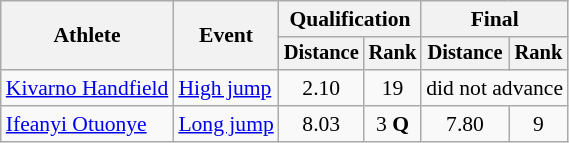<table class="wikitable" style="font-size:90%">
<tr>
<th rowspan=2>Athlete</th>
<th rowspan=2>Event</th>
<th colspan=2>Qualification</th>
<th colspan=2>Final</th>
</tr>
<tr style="font-size:95%">
<th>Distance</th>
<th>Rank</th>
<th>Distance</th>
<th>Rank</th>
</tr>
<tr align=center>
<td align=left><a href='#'>Kivarno Handfield</a></td>
<td align=left><a href='#'>High jump</a></td>
<td>2.10</td>
<td>19</td>
<td colspan=2>did not advance</td>
</tr>
<tr align=center>
<td align=left><a href='#'>Ifeanyi Otuonye</a></td>
<td align=left><a href='#'>Long jump</a></td>
<td>8.03</td>
<td>3 <strong>Q</strong></td>
<td>7.80</td>
<td>9</td>
</tr>
</table>
